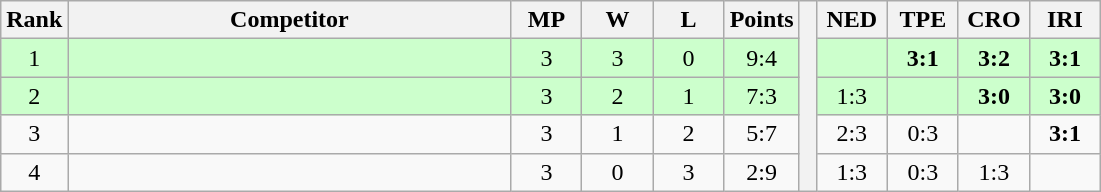<table class="wikitable" style="text-align:center">
<tr>
<th>Rank</th>
<th style="width:18em">Competitor</th>
<th style="width:2.5em">MP</th>
<th style="width:2.5em">W</th>
<th style="width:2.5em">L</th>
<th>Points</th>
<th rowspan="5"> </th>
<th style="width:2.5em">NED</th>
<th style="width:2.5em">TPE</th>
<th style="width:2.5em">CRO</th>
<th style="width:2.5em">IRI</th>
</tr>
<tr style="background:#cfc;">
<td>1</td>
<td style="text-align:left"></td>
<td>3</td>
<td>3</td>
<td>0</td>
<td>9:4</td>
<td></td>
<td><strong>3:1</strong></td>
<td><strong>3:2</strong></td>
<td><strong>3:1</strong></td>
</tr>
<tr style="background:#cfc;">
<td>2</td>
<td style="text-align:left"></td>
<td>3</td>
<td>2</td>
<td>1</td>
<td>7:3</td>
<td>1:3</td>
<td></td>
<td><strong>3:0</strong></td>
<td><strong>3:0</strong></td>
</tr>
<tr>
<td>3</td>
<td style="text-align:left"></td>
<td>3</td>
<td>1</td>
<td>2</td>
<td>5:7</td>
<td>2:3</td>
<td>0:3</td>
<td></td>
<td><strong>3:1</strong></td>
</tr>
<tr>
<td>4</td>
<td style="text-align:left"></td>
<td>3</td>
<td>0</td>
<td>3</td>
<td>2:9</td>
<td>1:3</td>
<td>0:3</td>
<td>1:3</td>
<td></td>
</tr>
</table>
